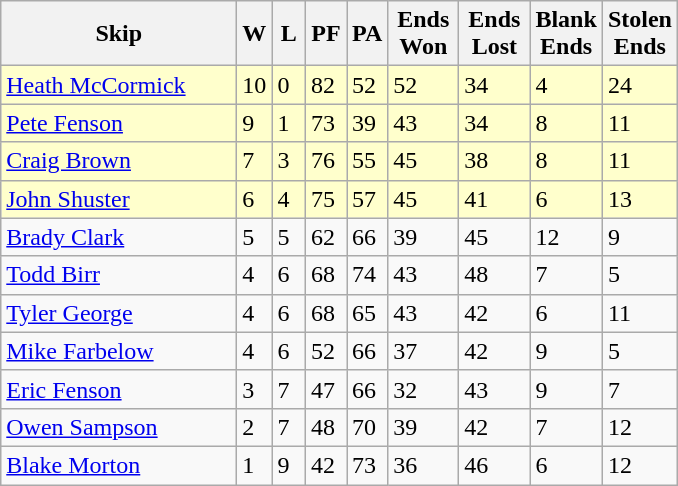<table class="wikitable">
<tr>
<th width=150>Skip</th>
<th width=15>W</th>
<th width=15>L</th>
<th width=20>PF</th>
<th width=20>PA</th>
<th width=40>Ends Won</th>
<th width=40>Ends Lost</th>
<th width=40>Blank Ends</th>
<th width=40>Stolen Ends</th>
</tr>
<tr bgcolor=#ffffcc>
<td> <a href='#'>Heath McCormick</a></td>
<td>10</td>
<td>0</td>
<td>82</td>
<td>52</td>
<td>52</td>
<td>34</td>
<td>4</td>
<td>24</td>
</tr>
<tr bgcolor=#ffffcc>
<td> <a href='#'>Pete Fenson</a></td>
<td>9</td>
<td>1</td>
<td>73</td>
<td>39</td>
<td>43</td>
<td>34</td>
<td>8</td>
<td>11</td>
</tr>
<tr bgcolor=#ffffcc>
<td> <a href='#'>Craig Brown</a></td>
<td>7</td>
<td>3</td>
<td>76</td>
<td>55</td>
<td>45</td>
<td>38</td>
<td>8</td>
<td>11</td>
</tr>
<tr bgcolor=#ffffcc>
<td> <a href='#'>John Shuster</a></td>
<td>6</td>
<td>4</td>
<td>75</td>
<td>57</td>
<td>45</td>
<td>41</td>
<td>6</td>
<td>13</td>
</tr>
<tr>
<td> <a href='#'>Brady Clark</a></td>
<td>5</td>
<td>5</td>
<td>62</td>
<td>66</td>
<td>39</td>
<td>45</td>
<td>12</td>
<td>9</td>
</tr>
<tr>
<td> <a href='#'>Todd Birr</a></td>
<td>4</td>
<td>6</td>
<td>68</td>
<td>74</td>
<td>43</td>
<td>48</td>
<td>7</td>
<td>5</td>
</tr>
<tr>
<td> <a href='#'>Tyler George</a></td>
<td>4</td>
<td>6</td>
<td>68</td>
<td>65</td>
<td>43</td>
<td>42</td>
<td>6</td>
<td>11</td>
</tr>
<tr>
<td> <a href='#'>Mike Farbelow</a></td>
<td>4</td>
<td>6</td>
<td>52</td>
<td>66</td>
<td>37</td>
<td>42</td>
<td>9</td>
<td>5</td>
</tr>
<tr>
<td> <a href='#'>Eric Fenson</a></td>
<td>3</td>
<td>7</td>
<td>47</td>
<td>66</td>
<td>32</td>
<td>43</td>
<td>9</td>
<td>7</td>
</tr>
<tr>
<td> <a href='#'>Owen Sampson</a></td>
<td>2</td>
<td>7</td>
<td>48</td>
<td>70</td>
<td>39</td>
<td>42</td>
<td>7</td>
<td>12</td>
</tr>
<tr>
<td> <a href='#'>Blake Morton</a></td>
<td>1</td>
<td>9</td>
<td>42</td>
<td>73</td>
<td>36</td>
<td>46</td>
<td>6</td>
<td>12</td>
</tr>
</table>
